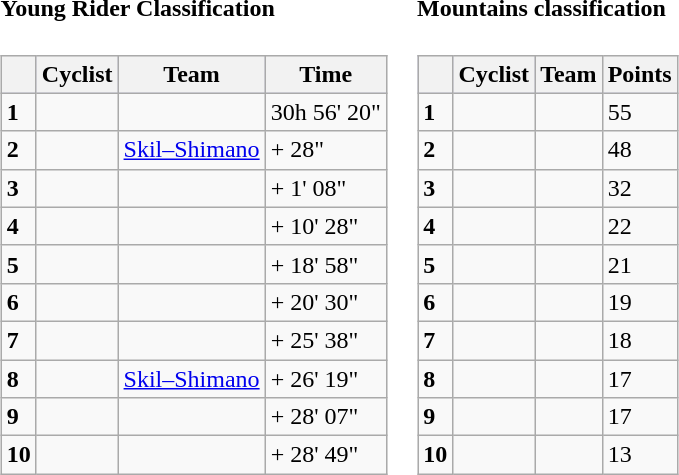<table>
<tr>
<td><br><h4>Young Rider Classification</h4><table class="wikitable">
<tr style="background:#ccccff;">
<th></th>
<th>Cyclist</th>
<th>Team</th>
<th>Time</th>
</tr>
<tr>
<td><strong>1</strong></td>
<td></td>
<td></td>
<td>30h 56' 20"</td>
</tr>
<tr>
<td><strong>2</strong></td>
<td></td>
<td><a href='#'>Skil–Shimano</a></td>
<td>+ 28"</td>
</tr>
<tr>
<td><strong>3</strong></td>
<td></td>
<td></td>
<td>+ 1' 08"</td>
</tr>
<tr>
<td><strong>4</strong></td>
<td></td>
<td></td>
<td>+ 10' 28"</td>
</tr>
<tr>
<td><strong>5</strong></td>
<td></td>
<td></td>
<td>+ 18' 58"</td>
</tr>
<tr>
<td><strong>6</strong></td>
<td></td>
<td></td>
<td>+ 20' 30"</td>
</tr>
<tr>
<td><strong>7</strong></td>
<td></td>
<td></td>
<td>+ 25' 38"</td>
</tr>
<tr>
<td><strong>8</strong></td>
<td></td>
<td><a href='#'>Skil–Shimano</a></td>
<td>+ 26' 19"</td>
</tr>
<tr>
<td><strong>9</strong></td>
<td></td>
<td></td>
<td>+ 28' 07"</td>
</tr>
<tr>
<td><strong>10</strong></td>
<td></td>
<td></td>
<td>+ 28' 49"</td>
</tr>
</table>
</td>
<td><br><h4>Mountains classification</h4><table class="wikitable">
<tr style="background:#ccccff;">
<th></th>
<th>Cyclist</th>
<th>Team</th>
<th>Points</th>
</tr>
<tr>
<td><strong>1</strong></td>
<td></td>
<td></td>
<td>55</td>
</tr>
<tr>
<td><strong>2</strong></td>
<td></td>
<td></td>
<td>48</td>
</tr>
<tr>
<td><strong>3</strong></td>
<td></td>
<td></td>
<td>32</td>
</tr>
<tr>
<td><strong>4</strong></td>
<td></td>
<td></td>
<td>22</td>
</tr>
<tr>
<td><strong>5</strong></td>
<td></td>
<td></td>
<td>21</td>
</tr>
<tr>
<td><strong>6</strong></td>
<td></td>
<td></td>
<td>19</td>
</tr>
<tr>
<td><strong>7</strong></td>
<td></td>
<td></td>
<td>18</td>
</tr>
<tr>
<td><strong>8</strong></td>
<td></td>
<td></td>
<td>17</td>
</tr>
<tr>
<td><strong>9</strong></td>
<td></td>
<td></td>
<td>17</td>
</tr>
<tr>
<td><strong>10</strong></td>
<td></td>
<td></td>
<td>13</td>
</tr>
</table>
</td>
</tr>
</table>
